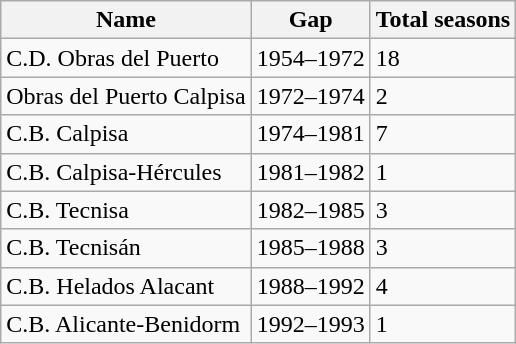<table class="wikitable">
<tr>
<th>Name</th>
<th>Gap</th>
<th>Total seasons</th>
</tr>
<tr>
<td>C.D. Obras del Puerto</td>
<td>1954–1972</td>
<td>18</td>
</tr>
<tr>
<td>Obras del Puerto Calpisa</td>
<td>1972–1974</td>
<td>2</td>
</tr>
<tr>
<td>C.B. Calpisa</td>
<td>1974–1981</td>
<td>7</td>
</tr>
<tr>
<td>C.B. Calpisa-Hércules</td>
<td>1981–1982</td>
<td>1</td>
</tr>
<tr>
<td>C.B. Tecnisa</td>
<td>1982–1985</td>
<td>3</td>
</tr>
<tr>
<td>C.B. Tecnisán</td>
<td>1985–1988</td>
<td>3</td>
</tr>
<tr>
<td>C.B. Helados Alacant</td>
<td>1988–1992</td>
<td>4</td>
</tr>
<tr>
<td>C.B. Alicante-Benidorm</td>
<td>1992–1993</td>
<td>1</td>
</tr>
</table>
